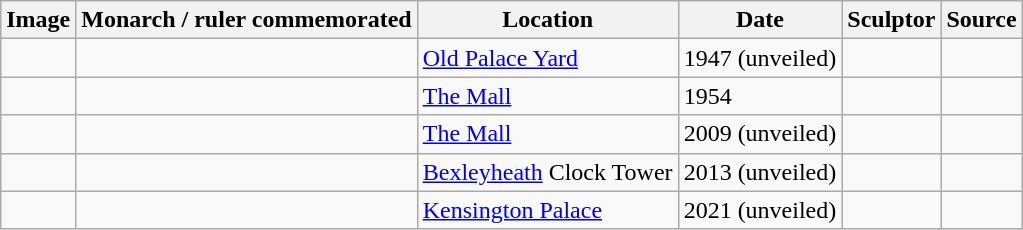<table class="wikitable sortable">
<tr>
<th>Image</th>
<th>Monarch / ruler commemorated</th>
<th>Location</th>
<th>Date</th>
<th>Sculptor</th>
<th>Source</th>
</tr>
<tr>
<td></td>
<td></td>
<td><a href='#'>Old Palace Yard</a></td>
<td>1947 (unveiled)</td>
<td></td>
<td></td>
</tr>
<tr>
<td></td>
<td></td>
<td><a href='#'>The Mall</a></td>
<td>1954</td>
<td></td>
<td></td>
</tr>
<tr>
<td></td>
<td></td>
<td><a href='#'>The Mall</a></td>
<td>2009 (unveiled)</td>
<td></td>
<td></td>
</tr>
<tr>
<td></td>
<td></td>
<td><a href='#'>Bexleyheath</a> Clock Tower</td>
<td>2013 (unveiled)</td>
<td></td>
<td></td>
</tr>
<tr>
<td></td>
<td></td>
<td><a href='#'>Kensington Palace</a></td>
<td>2021 (unveiled)</td>
<td></td>
<td></td>
</tr>
</table>
